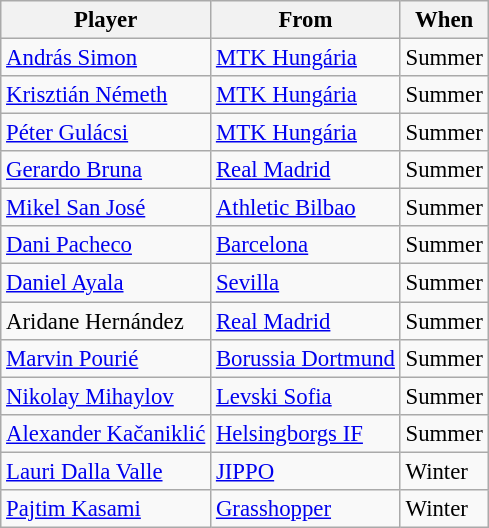<table class="wikitable" style="text-align:center; font-size:95%; text-align:left">
<tr>
<th>Player</th>
<th>From</th>
<th>When</th>
</tr>
<tr>
<td> <a href='#'>András Simon</a></td>
<td><a href='#'>MTK Hungária</a></td>
<td>Summer</td>
</tr>
<tr>
<td> <a href='#'>Krisztián Németh</a></td>
<td><a href='#'>MTK Hungária</a></td>
<td>Summer</td>
</tr>
<tr>
<td> <a href='#'>Péter Gulácsi</a></td>
<td><a href='#'>MTK Hungária</a></td>
<td>Summer</td>
</tr>
<tr>
<td> <a href='#'>Gerardo Bruna</a></td>
<td><a href='#'>Real Madrid</a></td>
<td>Summer</td>
</tr>
<tr>
<td> <a href='#'>Mikel San José</a></td>
<td><a href='#'>Athletic Bilbao</a></td>
<td>Summer</td>
</tr>
<tr>
<td> <a href='#'>Dani Pacheco</a></td>
<td><a href='#'>Barcelona</a></td>
<td>Summer</td>
</tr>
<tr>
<td> <a href='#'>Daniel Ayala</a></td>
<td><a href='#'>Sevilla</a></td>
<td>Summer</td>
</tr>
<tr>
<td> Aridane Hernández</td>
<td><a href='#'>Real Madrid</a></td>
<td>Summer</td>
</tr>
<tr>
<td> <a href='#'>Marvin Pourié</a></td>
<td><a href='#'>Borussia Dortmund</a></td>
<td>Summer</td>
</tr>
<tr>
<td> <a href='#'>Nikolay Mihaylov</a></td>
<td><a href='#'>Levski Sofia</a></td>
<td>Summer</td>
</tr>
<tr>
<td> <a href='#'>Alexander Kačaniklić</a></td>
<td><a href='#'>Helsingborgs IF</a></td>
<td>Summer</td>
</tr>
<tr>
<td> <a href='#'>Lauri Dalla Valle</a></td>
<td><a href='#'>JIPPO</a></td>
<td>Winter</td>
</tr>
<tr>
<td> <a href='#'>Pajtim Kasami</a></td>
<td><a href='#'>Grasshopper</a></td>
<td>Winter</td>
</tr>
</table>
